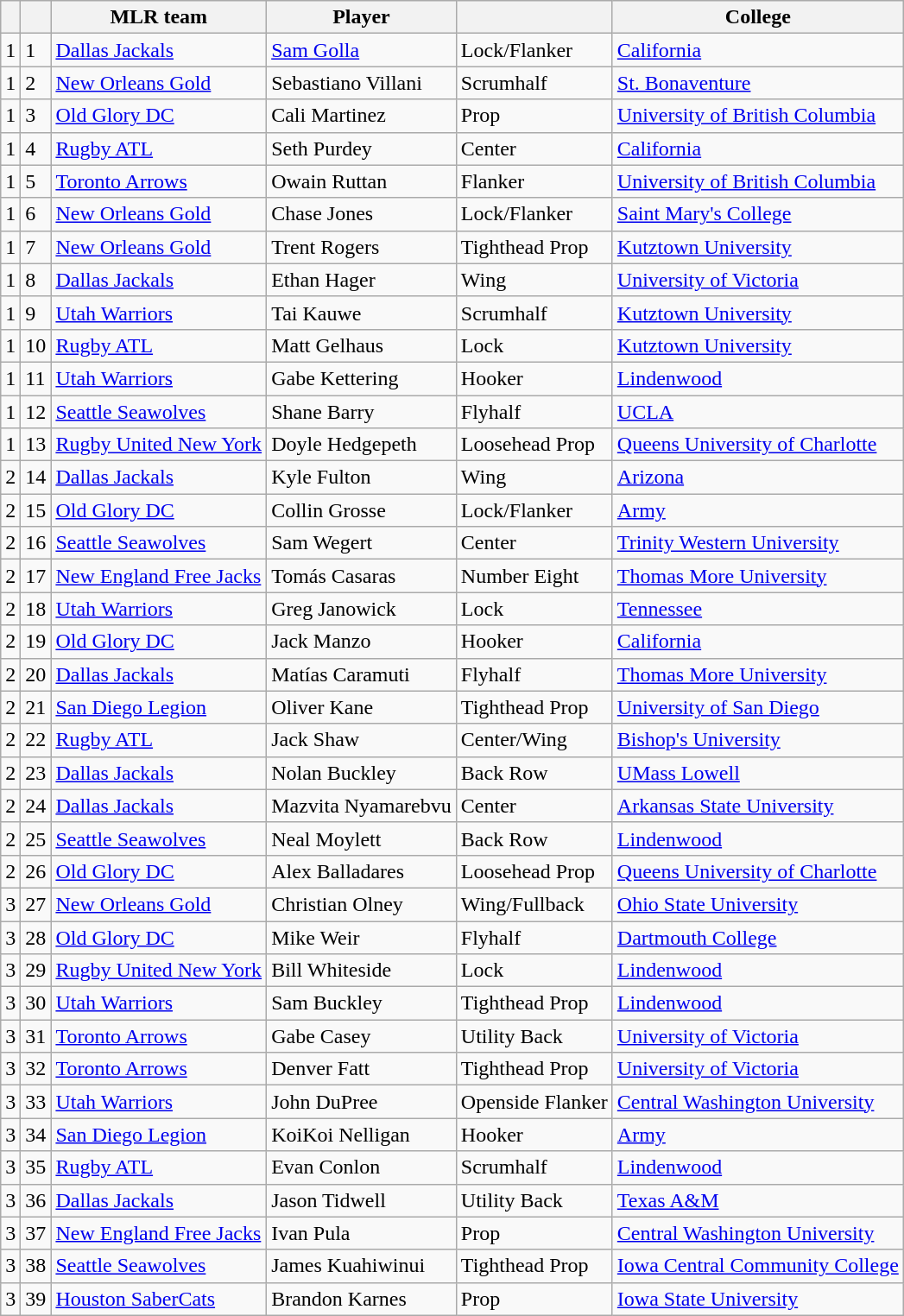<table class="wikitable sortable">
<tr>
<th></th>
<th></th>
<th>MLR team</th>
<th>Player</th>
<th></th>
<th>College</th>
</tr>
<tr>
<td>1</td>
<td>1</td>
<td><a href='#'>Dallas Jackals</a></td>
<td><a href='#'>Sam Golla</a></td>
<td>Lock/Flanker</td>
<td><a href='#'>California</a></td>
</tr>
<tr>
<td>1</td>
<td>2</td>
<td><a href='#'>New Orleans Gold</a></td>
<td>Sebastiano Villani</td>
<td>Scrumhalf</td>
<td><a href='#'>St. Bonaventure</a></td>
</tr>
<tr>
<td>1</td>
<td>3</td>
<td><a href='#'>Old Glory DC</a></td>
<td>Cali Martinez</td>
<td>Prop</td>
<td><a href='#'>University of British Columbia</a></td>
</tr>
<tr>
<td>1</td>
<td>4</td>
<td><a href='#'>Rugby ATL</a></td>
<td>Seth Purdey</td>
<td>Center</td>
<td><a href='#'>California</a></td>
</tr>
<tr>
<td>1</td>
<td>5</td>
<td><a href='#'>Toronto Arrows</a></td>
<td>Owain Ruttan</td>
<td>Flanker</td>
<td><a href='#'>University of British Columbia</a></td>
</tr>
<tr>
<td>1</td>
<td>6</td>
<td><a href='#'>New Orleans Gold</a></td>
<td>Chase Jones</td>
<td>Lock/Flanker</td>
<td><a href='#'>Saint Mary's College</a></td>
</tr>
<tr>
<td>1</td>
<td>7</td>
<td><a href='#'>New Orleans Gold</a></td>
<td>Trent Rogers</td>
<td>Tighthead Prop</td>
<td><a href='#'>Kutztown University</a></td>
</tr>
<tr>
<td>1</td>
<td>8</td>
<td><a href='#'>Dallas Jackals</a></td>
<td>Ethan Hager</td>
<td>Wing</td>
<td><a href='#'>University of Victoria</a></td>
</tr>
<tr>
<td>1</td>
<td>9</td>
<td><a href='#'>Utah Warriors</a></td>
<td>Tai Kauwe</td>
<td>Scrumhalf</td>
<td><a href='#'>Kutztown University</a></td>
</tr>
<tr>
<td>1</td>
<td>10</td>
<td><a href='#'>Rugby ATL</a></td>
<td>Matt Gelhaus</td>
<td>Lock</td>
<td><a href='#'>Kutztown University</a></td>
</tr>
<tr>
<td>1</td>
<td>11</td>
<td><a href='#'>Utah Warriors</a></td>
<td>Gabe Kettering</td>
<td>Hooker</td>
<td><a href='#'>Lindenwood</a></td>
</tr>
<tr>
<td>1</td>
<td>12</td>
<td><a href='#'>Seattle Seawolves</a></td>
<td>Shane Barry</td>
<td>Flyhalf</td>
<td><a href='#'>UCLA</a></td>
</tr>
<tr>
<td>1</td>
<td>13</td>
<td><a href='#'>Rugby United New York</a></td>
<td>Doyle Hedgepeth</td>
<td>Loosehead Prop</td>
<td><a href='#'>Queens University of Charlotte</a></td>
</tr>
<tr>
<td>2</td>
<td>14</td>
<td><a href='#'>Dallas Jackals</a></td>
<td>Kyle Fulton</td>
<td>Wing</td>
<td><a href='#'>Arizona</a></td>
</tr>
<tr>
<td>2</td>
<td>15</td>
<td><a href='#'>Old Glory DC</a></td>
<td>Collin Grosse</td>
<td>Lock/Flanker</td>
<td><a href='#'>Army</a></td>
</tr>
<tr>
<td>2</td>
<td>16</td>
<td><a href='#'>Seattle Seawolves</a></td>
<td>Sam Wegert</td>
<td>Center</td>
<td><a href='#'>Trinity Western University</a></td>
</tr>
<tr>
<td>2</td>
<td>17</td>
<td><a href='#'>New England Free Jacks</a></td>
<td>Tomás Casaras</td>
<td>Number Eight</td>
<td><a href='#'>Thomas More University</a></td>
</tr>
<tr>
<td>2</td>
<td>18</td>
<td><a href='#'>Utah Warriors</a></td>
<td>Greg Janowick</td>
<td>Lock</td>
<td><a href='#'>Tennessee</a></td>
</tr>
<tr>
<td>2</td>
<td>19</td>
<td><a href='#'>Old Glory DC</a></td>
<td>Jack Manzo</td>
<td>Hooker</td>
<td><a href='#'>California</a></td>
</tr>
<tr>
<td>2</td>
<td>20</td>
<td><a href='#'>Dallas Jackals</a></td>
<td>Matías Caramuti</td>
<td>Flyhalf</td>
<td><a href='#'>Thomas More University</a></td>
</tr>
<tr>
<td>2</td>
<td>21</td>
<td><a href='#'>San Diego Legion</a></td>
<td>Oliver Kane</td>
<td>Tighthead Prop</td>
<td><a href='#'>University of San Diego</a></td>
</tr>
<tr>
<td>2</td>
<td>22</td>
<td><a href='#'>Rugby ATL</a></td>
<td>Jack Shaw</td>
<td>Center/Wing</td>
<td><a href='#'>Bishop's University</a></td>
</tr>
<tr>
<td>2</td>
<td>23</td>
<td><a href='#'>Dallas Jackals</a></td>
<td>Nolan Buckley</td>
<td>Back Row</td>
<td><a href='#'>UMass Lowell</a></td>
</tr>
<tr>
<td>2</td>
<td>24</td>
<td><a href='#'>Dallas Jackals</a></td>
<td>Mazvita Nyamarebvu</td>
<td>Center</td>
<td><a href='#'>Arkansas State University</a></td>
</tr>
<tr>
<td>2</td>
<td>25</td>
<td><a href='#'>Seattle Seawolves</a></td>
<td>Neal Moylett</td>
<td>Back Row</td>
<td><a href='#'>Lindenwood</a></td>
</tr>
<tr>
<td>2</td>
<td>26</td>
<td><a href='#'>Old Glory DC</a></td>
<td>Alex Balladares</td>
<td>Loosehead Prop</td>
<td><a href='#'>Queens University of Charlotte</a></td>
</tr>
<tr>
<td>3</td>
<td>27</td>
<td><a href='#'>New Orleans Gold</a></td>
<td>Christian Olney</td>
<td>Wing/Fullback</td>
<td><a href='#'>Ohio State University</a></td>
</tr>
<tr>
<td>3</td>
<td>28</td>
<td><a href='#'>Old Glory DC</a></td>
<td>Mike Weir</td>
<td>Flyhalf</td>
<td><a href='#'>Dartmouth College</a></td>
</tr>
<tr>
<td>3</td>
<td>29</td>
<td><a href='#'>Rugby United New York</a></td>
<td>Bill Whiteside</td>
<td>Lock</td>
<td><a href='#'>Lindenwood</a></td>
</tr>
<tr>
<td>3</td>
<td>30</td>
<td><a href='#'>Utah Warriors</a></td>
<td>Sam Buckley</td>
<td>Tighthead Prop</td>
<td><a href='#'>Lindenwood</a></td>
</tr>
<tr>
<td>3</td>
<td>31</td>
<td><a href='#'>Toronto Arrows</a></td>
<td>Gabe Casey</td>
<td>Utility Back</td>
<td><a href='#'>University of Victoria</a></td>
</tr>
<tr>
<td>3</td>
<td>32</td>
<td><a href='#'>Toronto Arrows</a></td>
<td>Denver Fatt</td>
<td>Tighthead Prop</td>
<td><a href='#'>University of Victoria</a></td>
</tr>
<tr>
<td>3</td>
<td>33</td>
<td><a href='#'>Utah Warriors</a></td>
<td>John DuPree</td>
<td>Openside Flanker</td>
<td><a href='#'>Central Washington University</a></td>
</tr>
<tr>
<td>3</td>
<td>34</td>
<td><a href='#'>San Diego Legion</a></td>
<td>KoiKoi Nelligan</td>
<td>Hooker</td>
<td><a href='#'>Army</a></td>
</tr>
<tr>
<td>3</td>
<td>35</td>
<td><a href='#'>Rugby ATL</a></td>
<td>Evan Conlon</td>
<td>Scrumhalf</td>
<td><a href='#'>Lindenwood</a></td>
</tr>
<tr>
<td>3</td>
<td>36</td>
<td><a href='#'>Dallas Jackals</a></td>
<td>Jason Tidwell</td>
<td>Utility Back</td>
<td><a href='#'>Texas A&M</a></td>
</tr>
<tr>
<td>3</td>
<td>37</td>
<td><a href='#'>New England Free Jacks</a></td>
<td>Ivan Pula</td>
<td>Prop</td>
<td><a href='#'>Central Washington University</a></td>
</tr>
<tr>
<td>3</td>
<td>38</td>
<td><a href='#'>Seattle Seawolves</a></td>
<td>James Kuahiwinui</td>
<td>Tighthead Prop</td>
<td><a href='#'>Iowa Central Community College</a></td>
</tr>
<tr>
<td>3</td>
<td>39</td>
<td><a href='#'>Houston SaberCats</a></td>
<td>Brandon Karnes</td>
<td>Prop</td>
<td><a href='#'>Iowa State University</a></td>
</tr>
</table>
